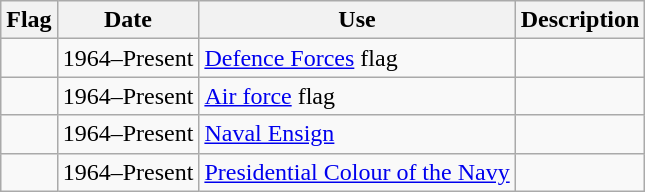<table class="wikitable">
<tr>
<th>Flag</th>
<th>Date</th>
<th>Use</th>
<th>Description</th>
</tr>
<tr>
<td></td>
<td>1964–Present</td>
<td><a href='#'>Defence Forces</a> flag</td>
<td></td>
</tr>
<tr>
<td></td>
<td>1964–Present</td>
<td><a href='#'>Air force</a> flag</td>
<td></td>
</tr>
<tr>
<td></td>
<td>1964–Present</td>
<td><a href='#'>Naval Ensign</a></td>
<td></td>
</tr>
<tr>
<td></td>
<td>1964–Present</td>
<td><a href='#'>Presidential Colour of the Navy</a></td>
<td></td>
</tr>
</table>
